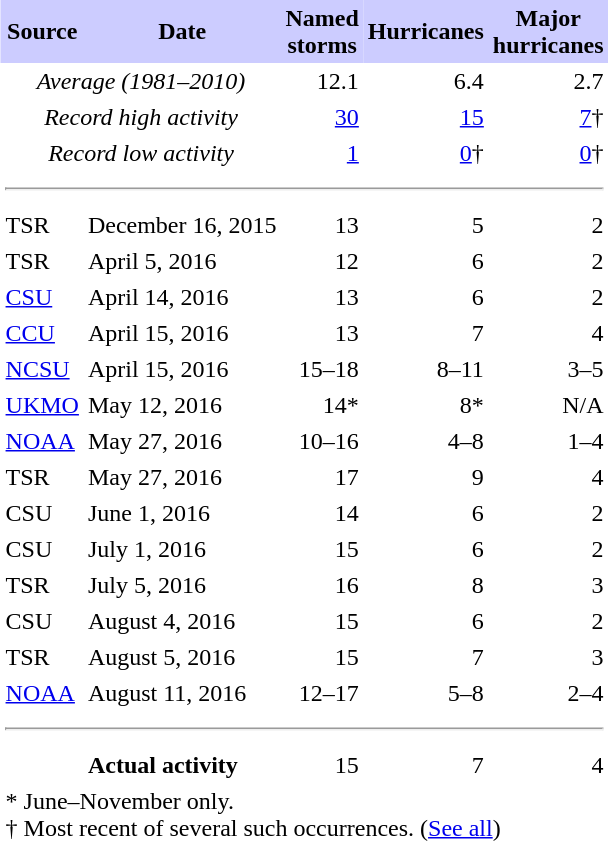<table class="toccolours" cellspacing=0 cellpadding=3 style="float:right; margin-left:1em; text-align:right; clear: right;">
<tr style="background:#ccf; text-align:center;">
<td><strong>Source</strong></td>
<td><strong>Date</strong></td>
<td><strong><span>Named<br>storms</span></strong></td>
<td><strong><span>Hurricanes</span></strong></td>
<td><strong><span>Major<br>hurricanes</span></strong></td>
</tr>
<tr>
<td style="text-align:center;" colspan="2"><em>Average <span>(1981–2010)</span></em></td>
<td>12.1</td>
<td>6.4</td>
<td>2.7</td>
</tr>
<tr>
<td style="text-align:center;" colspan="2"><em>Record high activity</em></td>
<td><a href='#'>30</a></td>
<td><a href='#'>15</a></td>
<td><a href='#'>7</a>†</td>
</tr>
<tr>
<td style="text-align:center;" colspan="2"><em>Record low activity</em></td>
<td><a href='#'>1</a></td>
<td><a href='#'>0</a>†</td>
<td><a href='#'>0</a>†</td>
</tr>
<tr>
<td colspan="6" style="text-align:center;"><hr></td>
</tr>
<tr>
<td align="left">TSR</td>
<td align="left">December 16, 2015</td>
<td>13</td>
<td>5</td>
<td>2</td>
</tr>
<tr>
<td align="left">TSR</td>
<td align="left">April 5, 2016</td>
<td>12</td>
<td>6</td>
<td>2</td>
</tr>
<tr>
<td align="left"><a href='#'>CSU</a></td>
<td align="left">April 14, 2016</td>
<td>13</td>
<td>6</td>
<td>2</td>
</tr>
<tr>
<td align="left"><a href='#'>CCU</a></td>
<td align="left">April 15, 2016</td>
<td>13</td>
<td>7</td>
<td>4</td>
</tr>
<tr>
<td align="left"><a href='#'>NCSU</a></td>
<td align="left">April 15, 2016</td>
<td>15–18</td>
<td>8–11</td>
<td>3–5</td>
</tr>
<tr>
<td align="left"><a href='#'>UKMO</a></td>
<td align="left">May 12, 2016</td>
<td>14*</td>
<td>8*</td>
<td>N/A</td>
</tr>
<tr>
<td align="left"><a href='#'>NOAA</a></td>
<td align="left">May 27, 2016</td>
<td>10–16</td>
<td>4–8</td>
<td>1–4</td>
</tr>
<tr>
<td align="left">TSR</td>
<td align="left">May 27, 2016</td>
<td>17</td>
<td>9</td>
<td>4</td>
</tr>
<tr>
<td align="left">CSU</td>
<td align="left">June 1, 2016</td>
<td>14</td>
<td>6</td>
<td>2</td>
</tr>
<tr>
<td align="left">CSU</td>
<td align="left">July 1, 2016</td>
<td>15</td>
<td>6</td>
<td>2</td>
</tr>
<tr>
<td align="left">TSR</td>
<td align="left">July 5, 2016</td>
<td>16</td>
<td>8</td>
<td>3</td>
</tr>
<tr>
<td align="left">CSU</td>
<td align="left">August 4, 2016</td>
<td>15</td>
<td>6</td>
<td>2</td>
</tr>
<tr>
<td align="left">TSR</td>
<td align="left">August 5, 2016</td>
<td>15</td>
<td>7</td>
<td>3</td>
</tr>
<tr>
<td align="left"><a href='#'>NOAA</a></td>
<td align="left">August 11, 2016</td>
<td>12–17</td>
<td>5–8</td>
<td>2–4</td>
</tr>
<tr>
<td colspan="6" style="text-align:center;"><hr></td>
</tr>
<tr>
<td align="left"></td>
<td align="left"><strong>Actual activity</strong></td>
<td>15</td>
<td>7</td>
<td>4</td>
</tr>
<tr>
<td style="text-align:left;" colspan="5">* June–November only.<br>† Most recent of several such occurrences. (<a href='#'>See all</a>)</td>
</tr>
</table>
